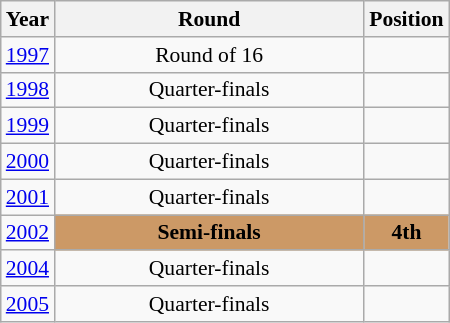<table class="wikitable" style="text-align: center; font-size:90%">
<tr>
<th>Year</th>
<th style="width:200px">Round</th>
<th>Position</th>
</tr>
<tr>
<td><a href='#'>1997</a></td>
<td>Round of 16</td>
<td></td>
</tr>
<tr>
<td><a href='#'>1998</a></td>
<td>Quarter-finals</td>
<td></td>
</tr>
<tr>
<td><a href='#'>1999</a></td>
<td>Quarter-finals</td>
<td></td>
</tr>
<tr>
<td><a href='#'>2000</a></td>
<td>Quarter-finals</td>
<td></td>
</tr>
<tr>
<td><a href='#'>2001</a></td>
<td>Quarter-finals</td>
<td></td>
</tr>
<tr>
<td><a href='#'>2002</a></td>
<td bgcolor="cc9966"><strong>Semi-finals</strong></td>
<td bgcolor="cc9966"><strong>4th</strong></td>
</tr>
<tr>
<td><a href='#'>2004</a></td>
<td>Quarter-finals</td>
<td></td>
</tr>
<tr>
<td><a href='#'>2005</a></td>
<td>Quarter-finals</td>
<td></td>
</tr>
</table>
